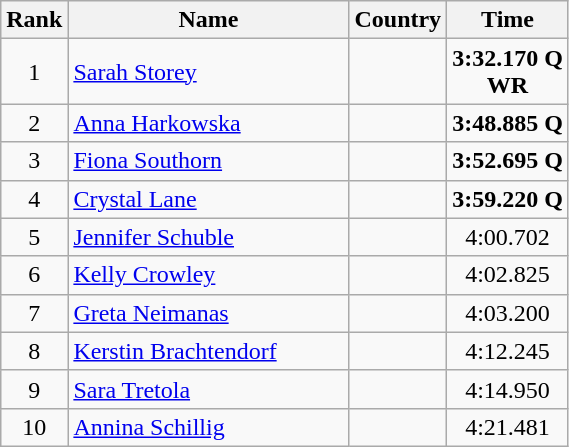<table class="wikitable sortable">
<tr>
<th width=20>Rank</th>
<th width=180>Name</th>
<th>Country</th>
<th>Time</th>
</tr>
<tr>
<td align="center">1</td>
<td><a href='#'>Sarah Storey</a></td>
<td></td>
<td align="center"><strong>3:32.170</strong> <strong>Q</strong><br> <strong>WR </strong></td>
</tr>
<tr>
<td align="center">2</td>
<td><a href='#'>Anna Harkowska</a></td>
<td></td>
<td align="center"><strong>3:48.885</strong> <strong>Q</strong></td>
</tr>
<tr>
<td align="center">3</td>
<td><a href='#'>Fiona Southorn</a></td>
<td></td>
<td align="center"><strong>3:52.695</strong> <strong>Q</strong></td>
</tr>
<tr>
<td align="center">4</td>
<td><a href='#'>Crystal Lane</a></td>
<td></td>
<td align="center"><strong>3:59.220</strong> <strong>Q</strong></td>
</tr>
<tr>
<td align="center">5</td>
<td><a href='#'>Jennifer Schuble</a></td>
<td></td>
<td align="center">4:00.702</td>
</tr>
<tr>
<td align="center">6</td>
<td><a href='#'>Kelly Crowley</a></td>
<td></td>
<td align="center">4:02.825</td>
</tr>
<tr>
<td align="center">7</td>
<td><a href='#'>Greta Neimanas</a></td>
<td></td>
<td align="center">4:03.200</td>
</tr>
<tr>
<td align="center">8</td>
<td><a href='#'>Kerstin Brachtendorf</a></td>
<td></td>
<td align="center">4:12.245</td>
</tr>
<tr>
<td align="center">9</td>
<td><a href='#'>Sara Tretola</a></td>
<td></td>
<td align="center">4:14.950</td>
</tr>
<tr>
<td align="center">10</td>
<td><a href='#'>Annina Schillig</a></td>
<td></td>
<td align="center">4:21.481</td>
</tr>
</table>
